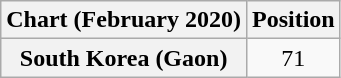<table class="wikitable sortable plainrowheaders" style="text-align:center;">
<tr>
<th>Chart (February 2020)</th>
<th>Position</th>
</tr>
<tr>
<th scope="row">South Korea (Gaon)</th>
<td>71</td>
</tr>
</table>
